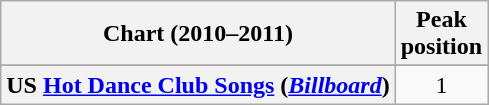<table class="wikitable sortable plainrowheaders" style="text-align:center">
<tr>
<th>Chart (2010–2011)</th>
<th>Peak<br>position</th>
</tr>
<tr>
</tr>
<tr>
</tr>
<tr>
</tr>
<tr>
</tr>
<tr>
</tr>
<tr>
</tr>
<tr>
</tr>
<tr>
</tr>
<tr>
</tr>
<tr>
<th scope="row">US <a href='#'>Hot Dance Club Songs</a> (<em><a href='#'>Billboard</a></em>)</th>
<td>1</td>
</tr>
</table>
